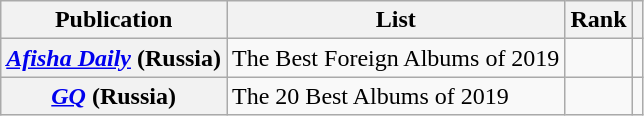<table class="wikitable plainrowheaders sortable">
<tr>
<th>Publication</th>
<th>List</th>
<th>Rank</th>
<th class="unsortable"></th>
</tr>
<tr>
<th scope="row"><em><a href='#'>Afisha Daily</a></em> (Russia)</th>
<td>The Best Foreign Albums of 2019</td>
<td></td>
<td></td>
</tr>
<tr>
<th scope="row"><em><a href='#'>GQ</a></em> (Russia)</th>
<td>The 20 Best Albums of 2019</td>
<td></td>
<td></td>
</tr>
</table>
